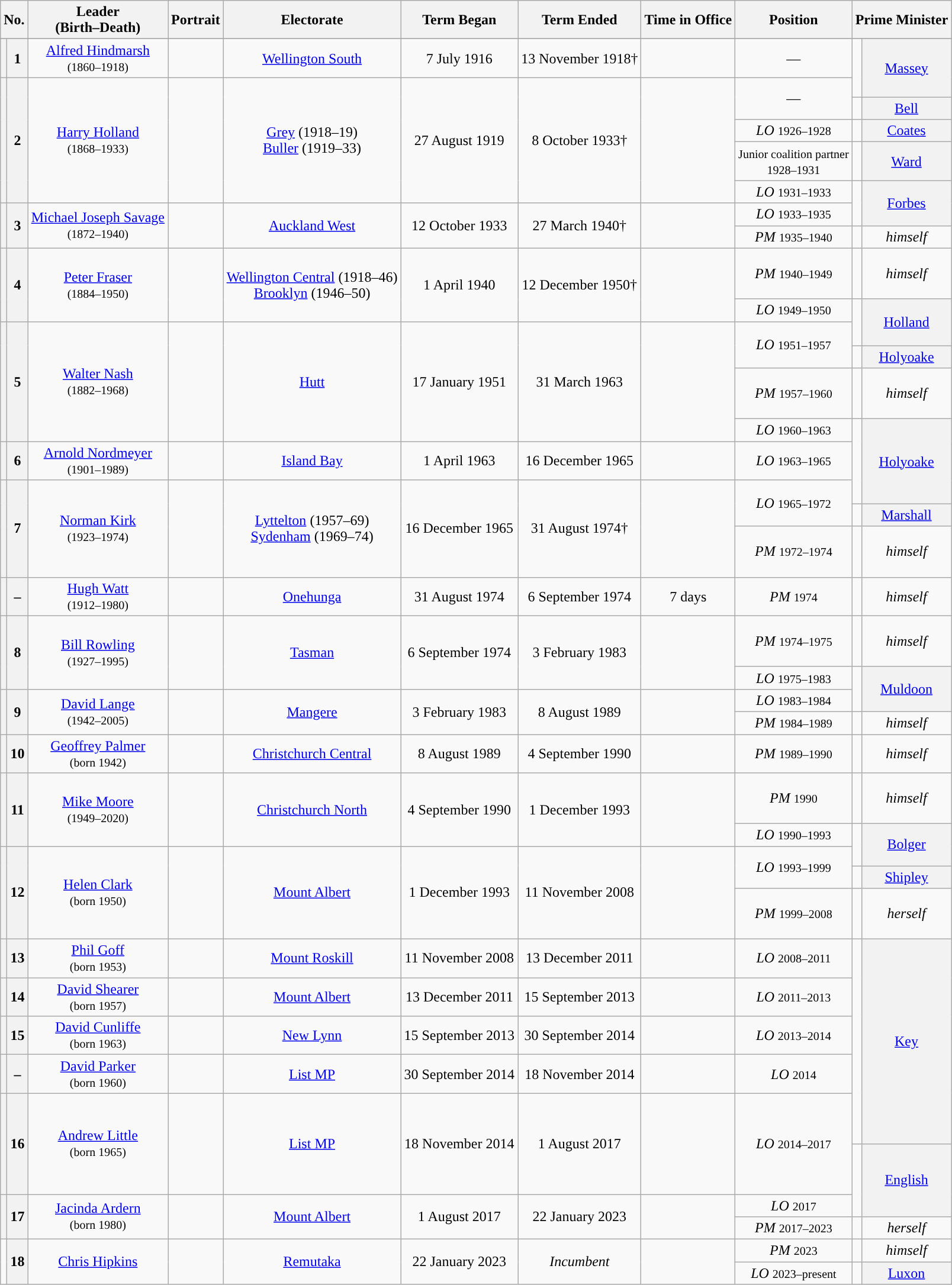<table class="wikitable" style="text-align:center">
<tr>
<th colspan=2>No.</th>
<th>Leader<br>(Birth–Death)</th>
<th>Portrait</th>
<th>Electorate</th>
<th>Term Began</th>
<th>Term Ended</th>
<th>Time in Office</th>
<th>Position</th>
<th colspan=2>Prime Minister</th>
</tr>
<tr>
</tr>
<tr>
<th style="background:"></th>
<th>1</th>
<td><a href='#'>Alfred Hindmarsh</a><br><small>(1860–1918)</small></td>
<td></td>
<td><a href='#'>Wellington South</a></td>
<td>7 July 1916</td>
<td>13 November 1918†</td>
<td></td>
<td>—</td>
<td rowspan=2 style="border-bottom:solid 0 grey; background:"></td>
<th style="font-weight:normal" rowspan=3><a href='#'>Massey</a><br></th>
</tr>
<tr>
<th rowspan=6 style="background:"></th>
<th rowspan=6>2</th>
<td rowspan=6><a href='#'>Harry Holland</a><br><small>(1868–1933)</small></td>
<td rowspan=6></td>
<td rowspan=6><a href='#'>Grey</a> (1918–19)<br><a href='#'>Buller</a> (1919–33)</td>
<td rowspan=6>27 August 1919</td>
<td rowspan=6>8 October 1933†</td>
<td rowspan=6></td>
<td rowspan=3>—</td>
</tr>
<tr>
<td height=15 style="border-top:solid 0 grey; background:"></td>
</tr>
<tr>
<td style="background:"></td>
<th style="font-weight:normal"><a href='#'>Bell</a><br></th>
</tr>
<tr>
<td><em>LO</em> <small>1926–1928</small></td>
<td style="background:"></td>
<th style="font-weight:normal"><a href='#'>Coates</a></th>
</tr>
<tr>
<td><small>Junior coalition partner<br>1928–1931</small></td>
<td style="background:"></td>
<th style="font-weight:normal"><a href='#'>Ward</a></th>
</tr>
<tr>
<td><em>LO</em> <small>1931–1933</small></td>
<td rowspan=2 style="background:"></td>
<th style="font-weight:normal" rowspan=2><a href='#'>Forbes</a></th>
</tr>
<tr>
<th rowspan=2 style="background:"></th>
<th rowspan=2>3</th>
<td rowspan=2><a href='#'>Michael Joseph Savage</a><br><small>(1872–1940)</small></td>
<td rowspan=2></td>
<td rowspan=2><a href='#'>Auckland West</a></td>
<td rowspan=2>12 October 1933</td>
<td rowspan=2>27 March 1940†</td>
<td rowspan=2></td>
<td><em>LO</em> <small>1933–1935</small></td>
</tr>
<tr>
<td><em>PM</em> <small>1935–1940</small></td>
<td style="background:"></td>
<td><em>himself</em></td>
</tr>
<tr>
<th rowspan=2 style="background:"></th>
<th rowspan=2>4</th>
<td rowspan=2><a href='#'>Peter Fraser</a><br><small>(1884–1950)</small></td>
<td rowspan=2></td>
<td rowspan=2><a href='#'>Wellington Central</a> (1918–46)<br><a href='#'>Brooklyn</a> (1946–50)</td>
<td rowspan=2>1 April 1940</td>
<td rowspan=2>12 December 1950†</td>
<td rowspan=2></td>
<td><em>PM</em> <small>1940–1949</small></td>
<td height=50 style="background:"></td>
<td><em>himself</em></td>
</tr>
<tr>
<td><em>LO</em> <small>1949–1950</small></td>
<td style="border-bottom:solid 0 gray; background:"></td>
<th style="font-weight:normal" rowspan=2><a href='#'>Holland</a><br></th>
</tr>
<tr>
<th rowspan=4 style="background:"></th>
<th rowspan=4>5</th>
<td rowspan=4><a href='#'>Walter Nash</a><br><small>(1882–1968)</small></td>
<td rowspan=4></td>
<td rowspan=4><a href='#'>Hutt</a></td>
<td rowspan=4>17 January 1951</td>
<td rowspan=4>31 March 1963</td>
<td rowspan=4></td>
<td rowspan=2><em>LO</em> <small>1951–1957</small></td>
<td height=20 style="border-top:solid 0 gray; background:"></td>
</tr>
<tr>
<td height=15 style="background:"></td>
<th style="font-weight:normal"><a href='#'>Holyoake</a><br></th>
</tr>
<tr>
<td><em>PM</em> <small>1957–1960</small></td>
<td height=50 style="background:"></td>
<td><em>himself</em></td>
</tr>
<tr>
<td><em>LO</em> <small>1960–1963</small></td>
<td rowspan=2 style="border-bottom:solid 0 gray; background:"></td>
<th style="font-weight:normal" rowspan=3><a href='#'>Holyoake</a><br></th>
</tr>
<tr>
<th style="background:"></th>
<th>6</th>
<td><a href='#'>Arnold Nordmeyer</a><br><small>(1901–1989)</small></td>
<td></td>
<td><a href='#'>Island Bay</a></td>
<td>1 April 1963</td>
<td>16 December 1965</td>
<td></td>
<td><em>LO</em> <small>1963–1965</small></td>
</tr>
<tr>
<th rowspan=3 style="background:"></th>
<th rowspan=3>7</th>
<td rowspan=3><a href='#'>Norman Kirk</a><br><small>(1923–1974)</small></td>
<td rowspan=3></td>
<td rowspan=3><a href='#'>Lyttelton</a> (1957–69)<br><a href='#'>Sydenham</a> (1969–74)</td>
<td rowspan=3>16 December 1965</td>
<td rowspan=3>31 August 1974†</td>
<td rowspan=3></td>
<td rowspan=2><em>LO</em> <small>1965–1972</small></td>
<td height=20 style="border-top:solid 0 gray; background:"></td>
</tr>
<tr>
<td height=15 style="background:"></td>
<th style="font-weight:normal"><a href='#'>Marshall</a><br></th>
</tr>
<tr>
<td><em>PM</em> <small>1972–1974</small></td>
<td height=50 style="background:"></td>
<td><em>himself</em></td>
</tr>
<tr>
<th style="background:"></th>
<th>–</th>
<td><a href='#'>Hugh Watt</a><br><small>(1912–1980)</small></td>
<td></td>
<td><a href='#'>Onehunga</a></td>
<td>31 August 1974</td>
<td>6 September 1974</td>
<td>7 days</td>
<td><em>PM</em> <small>1974</small></td>
<td style="background:"></td>
<td><em>himself</em></td>
</tr>
<tr>
<th rowspan=2 style="background:"></th>
<th rowspan=2>8</th>
<td rowspan=2><a href='#'>Bill Rowling</a><br><small>(1927–1995)</small></td>
<td rowspan=2></td>
<td rowspan=2><a href='#'>Tasman</a></td>
<td rowspan=2>6 September 1974</td>
<td rowspan=2>3 February 1983</td>
<td rowspan=2></td>
<td><em>PM</em> <small>1974–1975</small></td>
<td height=50 style="background:"></td>
<td><em>himself</em></td>
</tr>
<tr>
<td><em>LO</em> <small>1975–1983</small></td>
<td rowspan=2 style="background:"></td>
<th style="font-weight:normal" rowspan=2><a href='#'>Muldoon</a></th>
</tr>
<tr>
<th rowspan=2 style="background:"></th>
<th rowspan=2>9</th>
<td rowspan=2><a href='#'>David Lange</a><br><small>(1942–2005)</small></td>
<td rowspan=2></td>
<td rowspan=2><a href='#'>Mangere</a></td>
<td rowspan=2>3 February 1983</td>
<td rowspan=2>8 August 1989</td>
<td rowspan=2></td>
<td><em>LO</em> <small>1983–1984</small></td>
</tr>
<tr>
<td><em>PM</em> <small>1984–1989</small></td>
<td style="background:"></td>
<td><em>himself</em></td>
</tr>
<tr>
<th style="background:"></th>
<th>10</th>
<td><a href='#'>Geoffrey Palmer</a><br><small>(born 1942)</small></td>
<td></td>
<td><a href='#'>Christchurch Central</a></td>
<td>8 August 1989</td>
<td>4 September 1990</td>
<td></td>
<td><em>PM</em> <small>1989–1990</small></td>
<td style="background:"></td>
<td><em>himself</em></td>
</tr>
<tr>
<th rowspan=2 style="background:"></th>
<th rowspan=2>11</th>
<td rowspan=2><a href='#'>Mike Moore</a><br><small>(1949–2020)</small></td>
<td rowspan=2></td>
<td rowspan=2><a href='#'>Christchurch North</a></td>
<td rowspan=2>4 September 1990</td>
<td rowspan=2>1 December 1993</td>
<td rowspan=2></td>
<td><em>PM</em> <small>1990</small></td>
<td height=50 style="background:"></td>
<td><em>himself</em></td>
</tr>
<tr>
<td><em>LO</em> <small>1990–1993</small></td>
<td style="border-bottom:solid 0 gray; background:"></td>
<th style="font-weight:normal" rowspan=2><a href='#'>Bolger</a><br></th>
</tr>
<tr>
<th rowspan=3 style="background:"></th>
<th rowspan=3>12</th>
<td rowspan=3><a href='#'>Helen Clark</a><br><small>(born 1950)</small></td>
<td rowspan=3></td>
<td rowspan=3><a href='#'>Mount Albert</a></td>
<td rowspan=3>1 December 1993</td>
<td rowspan=3>11 November 2008</td>
<td rowspan=3></td>
<td rowspan=2><em>LO</em> <small>1993–1999</small></td>
<td height=15 style="border-top:solid 0 gray; background:"></td>
</tr>
<tr>
<td height=15 style="background:"></td>
<th style="font-weight:normal"><a href='#'>Shipley</a><br></th>
</tr>
<tr>
<td><em>PM</em> <small>1999–2008</small></td>
<td height=50 style="background:"></td>
<td><em>herself</em></td>
</tr>
<tr>
<th style="background:"></th>
<th>13</th>
<td><a href='#'>Phil Goff</a><br><small>(born 1953)</small></td>
<td></td>
<td><a href='#'>Mount Roskill</a></td>
<td>11 November 2008</td>
<td>13 December 2011</td>
<td></td>
<td><em>LO</em> <small>2008–2011</small></td>
<td rowspan=5 style="background:"></td>
<th style="font-weight:normal" rowspan=5><a href='#'>Key</a><br></th>
</tr>
<tr>
<th style="background:"></th>
<th>14</th>
<td><a href='#'>David Shearer</a><br><small>(born 1957)</small></td>
<td></td>
<td><a href='#'>Mount Albert</a></td>
<td>13 December 2011</td>
<td>15 September 2013</td>
<td></td>
<td><em>LO</em> <small>2011–2013</small></td>
</tr>
<tr>
<th style="background:"></th>
<th>15</th>
<td><a href='#'>David Cunliffe</a><br><small>(born 1963)</small></td>
<td></td>
<td><a href='#'>New Lynn</a></td>
<td>15 September 2013</td>
<td>30 September 2014</td>
<td></td>
<td><em>LO</em> <small>2013–2014</small></td>
</tr>
<tr>
<th style="background:"></th>
<th>–</th>
<td><a href='#'>David Parker</a><br><small>(born 1960)</small></td>
<td></td>
<td><a href='#'>List MP</a></td>
<td>30 September 2014</td>
<td>18 November 2014</td>
<td></td>
<td><em>LO</em> <small>2014</small></td>
</tr>
<tr>
<th height=50 style="border-bottom:solid 0 grey; background:"></th>
<th rowspan=2>16</th>
<td rowspan=2><a href='#'>Andrew Little</a><br><small>(born 1965)</small></td>
<td rowspan=2></td>
<td rowspan=2><a href='#'>List MP</a></td>
<td rowspan=2>18 November 2014</td>
<td rowspan=2>1 August 2017</td>
<td rowspan=2></td>
<td rowspan=2><em>LO</em> <small>2014–2017</small></td>
</tr>
<tr>
<th height=50 style="border-top:solid 0 grey; background:"></th>
<td rowspan=2 style="background:"></td>
<th style="font-weight:normal" rowspan=2><a href='#'>English</a><br></th>
</tr>
<tr>
<th rowspan=2 style="background:"></th>
<th rowspan=2>17</th>
<td rowspan=2><a href='#'>Jacinda Ardern</a><br><small>(born 1980)</small></td>
<td rowspan=2></td>
<td rowspan=2><a href='#'>Mount Albert</a></td>
<td rowspan=2>1 August 2017</td>
<td rowspan=2>22 January 2023</td>
<td rowspan=2></td>
<td><em>LO</em> <small>2017</small></td>
</tr>
<tr>
<td><em>PM</em> <small>2017–2023</small></td>
<td style="background:"></td>
<td><em>herself</em></td>
</tr>
<tr>
<td rowspan=2 style="background:"></td>
<th rowspan=2>18</th>
<td rowspan=2><a href='#'>Chris Hipkins</a><br></td>
<td rowspan=2></td>
<td rowspan=2><a href='#'>Remutaka</a></td>
<td rowspan=2>22 January 2023</td>
<td rowspan=2><em>Incumbent</em></td>
<td rowspan=2></td>
<td><em>PM</em> <small>2023</small></td>
<td style="background:"></td>
<td><em>himself</em></td>
</tr>
<tr>
<td><em>LO</em> <small>2023–present</small></td>
<td style="background:"></td>
<th style="font-weight:normal"><a href='#'>Luxon</a><br></th>
</tr>
</table>
